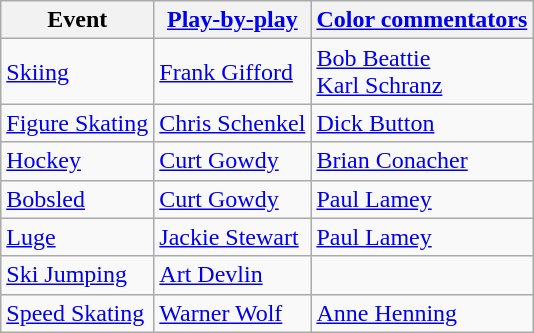<table class="wikitable">
<tr>
<th>Event</th>
<th><a href='#'>Play-by-play</a></th>
<th><a href='#'>Color commentators</a></th>
</tr>
<tr>
<td><a href='#'>Skiing</a></td>
<td><a href='#'>Frank Gifford</a></td>
<td><a href='#'>Bob Beattie</a><br><a href='#'>Karl Schranz</a></td>
</tr>
<tr>
<td><a href='#'>Figure Skating</a></td>
<td><a href='#'>Chris Schenkel</a></td>
<td><a href='#'>Dick Button</a></td>
</tr>
<tr>
<td><a href='#'>Hockey</a></td>
<td><a href='#'>Curt Gowdy</a></td>
<td><a href='#'>Brian Conacher</a></td>
</tr>
<tr>
<td><a href='#'>Bobsled</a></td>
<td><a href='#'>Curt Gowdy</a></td>
<td><a href='#'>Paul Lamey</a></td>
</tr>
<tr>
<td><a href='#'>Luge</a></td>
<td><a href='#'>Jackie Stewart</a></td>
<td><a href='#'>Paul Lamey</a></td>
</tr>
<tr>
<td><a href='#'>Ski Jumping</a></td>
<td><a href='#'>Art Devlin</a></td>
</tr>
<tr>
<td><a href='#'>Speed Skating</a></td>
<td><a href='#'>Warner Wolf</a></td>
<td><a href='#'>Anne Henning</a></td>
</tr>
</table>
